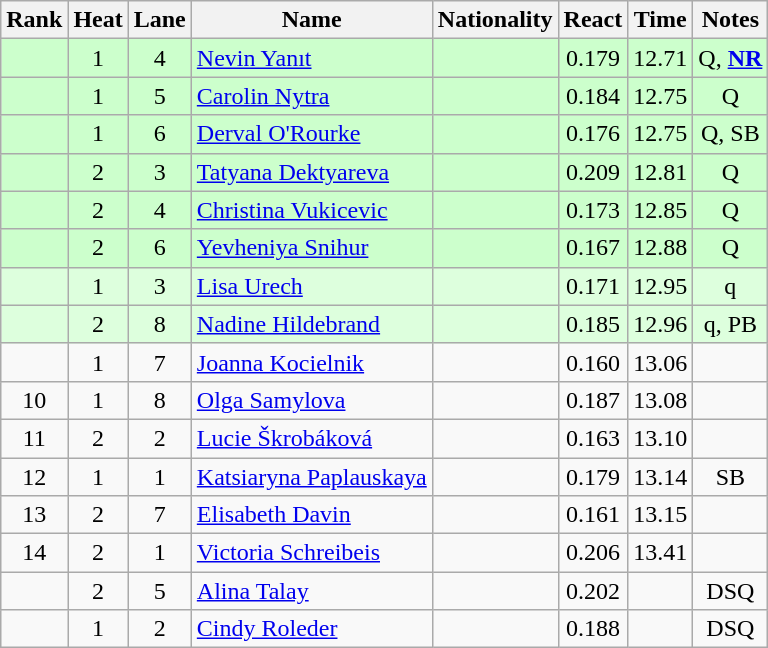<table class="wikitable sortable" style="text-align:center">
<tr>
<th>Rank</th>
<th>Heat</th>
<th>Lane</th>
<th>Name</th>
<th>Nationality</th>
<th>React</th>
<th>Time</th>
<th>Notes</th>
</tr>
<tr bgcolor=ccffcc>
<td></td>
<td>1</td>
<td>4</td>
<td align="left"><a href='#'>Nevin Yanıt</a></td>
<td align=left></td>
<td>0.179</td>
<td>12.71</td>
<td>Q, <strong><a href='#'>NR</a></strong></td>
</tr>
<tr bgcolor=ccffcc>
<td></td>
<td>1</td>
<td>5</td>
<td align="left"><a href='#'>Carolin Nytra</a></td>
<td align=left></td>
<td>0.184</td>
<td>12.75</td>
<td>Q</td>
</tr>
<tr bgcolor=ccffcc>
<td></td>
<td>1</td>
<td>6</td>
<td align="left"><a href='#'>Derval O'Rourke</a></td>
<td align=left></td>
<td>0.176</td>
<td>12.75</td>
<td>Q, SB</td>
</tr>
<tr bgcolor=ccffcc>
<td></td>
<td>2</td>
<td>3</td>
<td align="left"><a href='#'>Tatyana Dektyareva</a></td>
<td align=left></td>
<td>0.209</td>
<td>12.81</td>
<td>Q</td>
</tr>
<tr bgcolor=ccffcc>
<td></td>
<td>2</td>
<td>4</td>
<td align="left"><a href='#'>Christina Vukicevic</a></td>
<td align=left></td>
<td>0.173</td>
<td>12.85</td>
<td>Q</td>
</tr>
<tr bgcolor=ccffcc>
<td></td>
<td>2</td>
<td>6</td>
<td align="left"><a href='#'>Yevheniya Snihur</a></td>
<td align=left></td>
<td>0.167</td>
<td>12.88</td>
<td>Q</td>
</tr>
<tr bgcolor=ddffdd>
<td></td>
<td>1</td>
<td>3</td>
<td align="left"><a href='#'>Lisa Urech</a></td>
<td align=left></td>
<td>0.171</td>
<td>12.95</td>
<td>q</td>
</tr>
<tr bgcolor=ddffdd>
<td></td>
<td>2</td>
<td>8</td>
<td align="left"><a href='#'>Nadine Hildebrand</a></td>
<td align=left></td>
<td>0.185</td>
<td>12.96</td>
<td>q, PB</td>
</tr>
<tr>
<td></td>
<td>1</td>
<td>7</td>
<td align="left"><a href='#'>Joanna Kocielnik</a></td>
<td align=left></td>
<td>0.160</td>
<td>13.06</td>
<td></td>
</tr>
<tr>
<td>10</td>
<td>1</td>
<td>8</td>
<td align="left"><a href='#'>Olga Samylova</a></td>
<td align=left></td>
<td>0.187</td>
<td>13.08</td>
<td></td>
</tr>
<tr>
<td>11</td>
<td>2</td>
<td>2</td>
<td align="left"><a href='#'>Lucie Škrobáková</a></td>
<td align=left></td>
<td>0.163</td>
<td>13.10</td>
<td></td>
</tr>
<tr>
<td>12</td>
<td>1</td>
<td>1</td>
<td align="left"><a href='#'>Katsiaryna Paplauskaya</a></td>
<td align=left></td>
<td>0.179</td>
<td>13.14</td>
<td>SB</td>
</tr>
<tr>
<td>13</td>
<td>2</td>
<td>7</td>
<td align="left"><a href='#'>Elisabeth Davin</a></td>
<td align=left></td>
<td>0.161</td>
<td>13.15</td>
<td></td>
</tr>
<tr>
<td>14</td>
<td>2</td>
<td>1</td>
<td align="left"><a href='#'>Victoria Schreibeis</a></td>
<td align=left></td>
<td>0.206</td>
<td>13.41</td>
<td></td>
</tr>
<tr>
<td></td>
<td>2</td>
<td>5</td>
<td align="left"><a href='#'>Alina Talay</a></td>
<td align=left></td>
<td>0.202</td>
<td></td>
<td>DSQ</td>
</tr>
<tr>
<td></td>
<td>1</td>
<td>2</td>
<td align="left"><a href='#'>Cindy Roleder</a></td>
<td align=left></td>
<td>0.188</td>
<td></td>
<td>DSQ</td>
</tr>
</table>
